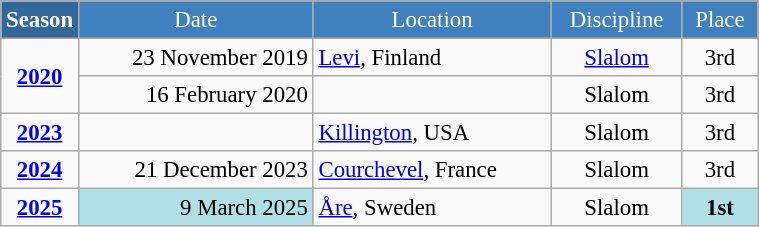<table class="wikitable" style="font-size:95%; text-align:center; border:grey solid 1px; border-collapse:collapse;" width="40%">
<tr style="background-color:#369; color:white;">
<td rowspan="2" colspan="1" width="5%"><strong>Season</strong></td>
</tr>
<tr style="background-color:#4180be; color:white;">
<td>Date</td>
<td>Location</td>
<td>Discipline</td>
<td>Place</td>
</tr>
<tr>
<td rowspan=2><strong><a href='#'>2020</a></strong></td>
<td align=right>23 November 2019</td>
<td align=left> <a href='#'>Levi</a>, Finland</td>
<td><a href='#'>Slalom</a></td>
<td>3rd</td>
</tr>
<tr>
<td align=right>16 February 2020</td>
<td align=left></td>
<td>Slalom</td>
<td>3rd</td>
</tr>
<tr>
<td align=center><strong><a href='#'>2023</a></strong></td>
<td align=right></td>
<td align=left> <a href='#'>Killington</a>, USA</td>
<td>Slalom</td>
<td>3rd</td>
</tr>
<tr>
<td align=center><strong><a href='#'>2024</a></strong></td>
<td align=right>21 December 2023</td>
<td align=left> <a href='#'>Courchevel</a>, France</td>
<td>Slalom</td>
<td>3rd</td>
</tr>
<tr>
<td align=center><strong><a href='#'>2025</a></strong></td>
<td bgcolor="#BOEOE6" align=right>9 March 2025</td>
<td align=left> <a href='#'>Åre</a>, Sweden</td>
<td>Slalom</td>
<td bgcolor="#BOEOE6"><strong>1st</strong></td>
</tr>
</table>
